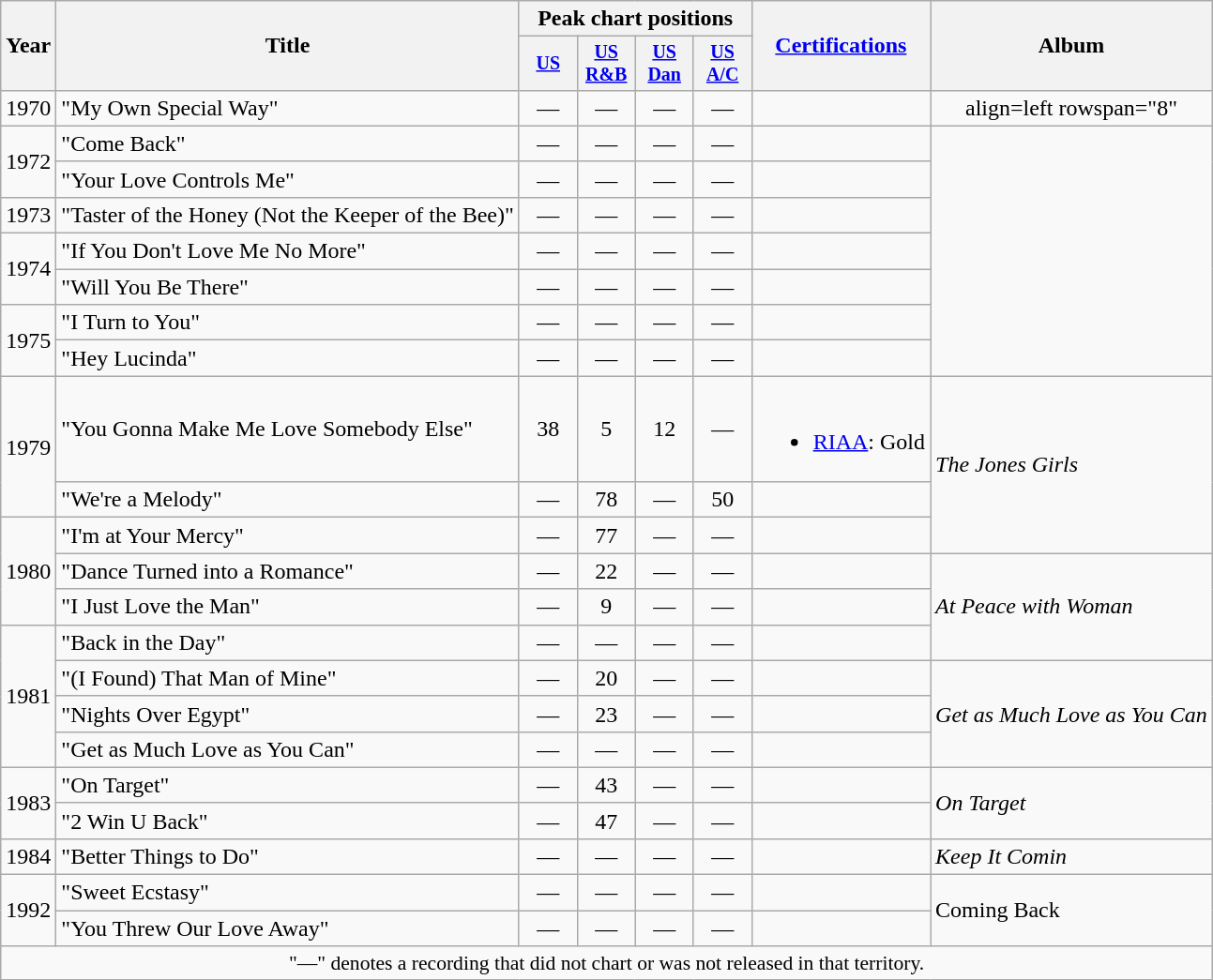<table class="wikitable" style="text-align:center;">
<tr>
<th rowspan="2">Year</th>
<th rowspan="2">Title</th>
<th colspan="4">Peak chart positions</th>
<th rowspan="2"><a href='#'>Certifications</a></th>
<th rowspan="2">Album</th>
</tr>
<tr style="font-size:smaller;">
<th width="35"><a href='#'>US</a><br></th>
<th width="35"><a href='#'>US R&B</a><br></th>
<th width="35"><a href='#'>US Dan</a><br></th>
<th width="35"><a href='#'>US A/C</a><br></th>
</tr>
<tr>
<td rowspan="1">1970</td>
<td align="left">"My Own Special Way"</td>
<td>—</td>
<td>—</td>
<td>—</td>
<td>—</td>
<td></td>
<td>align=left rowspan="8" </td>
</tr>
<tr>
<td rowspan="2">1972</td>
<td align="left">"Come Back"</td>
<td>—</td>
<td>—</td>
<td>—</td>
<td>—</td>
<td></td>
</tr>
<tr>
<td align="left">"Your Love Controls Me"</td>
<td>—</td>
<td>—</td>
<td>—</td>
<td>—</td>
<td></td>
</tr>
<tr>
<td rowspan="1">1973</td>
<td align="left">"Taster of the Honey (Not the Keeper of the Bee)"</td>
<td>—</td>
<td>—</td>
<td>—</td>
<td>—</td>
<td></td>
</tr>
<tr>
<td rowspan="2">1974</td>
<td align="left">"If You Don't Love Me No More"</td>
<td>—</td>
<td>—</td>
<td>—</td>
<td>—</td>
<td></td>
</tr>
<tr>
<td align="left">"Will You Be There"</td>
<td>—</td>
<td>—</td>
<td>—</td>
<td>—</td>
<td></td>
</tr>
<tr>
<td rowspan="2">1975</td>
<td align="left">"I Turn to You"</td>
<td>—</td>
<td>—</td>
<td>—</td>
<td>—</td>
<td></td>
</tr>
<tr>
<td align="left">"Hey Lucinda"</td>
<td>—</td>
<td>—</td>
<td>—</td>
<td>—</td>
<td></td>
</tr>
<tr>
<td rowspan="2">1979</td>
<td align="left">"You Gonna Make Me Love Somebody Else"</td>
<td>38</td>
<td>5</td>
<td>12</td>
<td>—</td>
<td><br><ul><li><a href='#'>RIAA</a>: Gold</li></ul></td>
<td align="left" rowspan="3"><em>The Jones Girls</em></td>
</tr>
<tr>
<td align="left">"We're a Melody"</td>
<td>—</td>
<td>78</td>
<td>—</td>
<td>50</td>
<td></td>
</tr>
<tr>
<td rowspan="3">1980</td>
<td align="left">"I'm at Your Mercy"</td>
<td>—</td>
<td>77</td>
<td>—</td>
<td>—</td>
<td></td>
</tr>
<tr>
<td align="left">"Dance Turned into a Romance"</td>
<td>—</td>
<td>22</td>
<td>—</td>
<td>—</td>
<td></td>
<td align="left" rowspan="3"><em>At Peace with Woman</em></td>
</tr>
<tr>
<td align="left">"I Just Love the Man"</td>
<td>—</td>
<td>9</td>
<td>—</td>
<td>—</td>
<td></td>
</tr>
<tr>
<td rowspan="4">1981</td>
<td align="left">"Back in the Day"</td>
<td>—</td>
<td>—</td>
<td>—</td>
<td>—</td>
<td></td>
</tr>
<tr>
<td align="left">"(I Found) That Man of Mine"</td>
<td>—</td>
<td>20</td>
<td>—</td>
<td>—</td>
<td></td>
<td align="left" rowspan="3"><em>Get as Much Love as You Can</em></td>
</tr>
<tr>
<td align="left">"Nights Over Egypt"</td>
<td>—</td>
<td>23</td>
<td>—</td>
<td>—</td>
<td></td>
</tr>
<tr>
<td align="left">"Get as Much Love as You Can"</td>
<td>—</td>
<td>—</td>
<td>—</td>
<td>—</td>
<td></td>
</tr>
<tr>
<td rowspan="2">1983</td>
<td align="left">"On Target"</td>
<td>—</td>
<td>43</td>
<td>—</td>
<td>—</td>
<td></td>
<td align="left" rowspan="2"><em>On Target</em></td>
</tr>
<tr>
<td align="left">"2 Win U Back"</td>
<td>—</td>
<td>47</td>
<td>—</td>
<td>—</td>
<td></td>
</tr>
<tr>
<td rowspan="1">1984</td>
<td align="left">"Better Things to Do"</td>
<td>—</td>
<td>—</td>
<td>—</td>
<td>—</td>
<td></td>
<td align="left" rowspan="1"><em>Keep It Comin<strong></td>
</tr>
<tr>
<td rowspan="2">1992</td>
<td align="left">"Sweet Ecstasy"</td>
<td>—</td>
<td>—</td>
<td>—</td>
<td>—</td>
<td></td>
<td align="left" rowspan="2"></em>Coming Back<em></td>
</tr>
<tr>
<td align="left">"You Threw Our Love Away"</td>
<td>—</td>
<td>—</td>
<td>—</td>
<td>—</td>
<td></td>
</tr>
<tr>
<td colspan="15" style="font-size:90%">"—" denotes a recording that did not chart or was not released in that territory.</td>
</tr>
</table>
